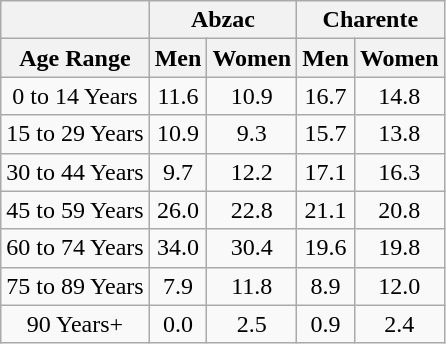<table class="wikitable" style="text-align:center;">
<tr>
<th></th>
<th colspan=2>Abzac</th>
<th colspan=2>Charente</th>
</tr>
<tr>
<th>Age Range</th>
<th>Men</th>
<th>Women</th>
<th>Men</th>
<th>Women</th>
</tr>
<tr>
<td>0 to 14 Years</td>
<td>11.6</td>
<td>10.9</td>
<td>16.7</td>
<td>14.8</td>
</tr>
<tr>
<td>15 to 29 Years</td>
<td>10.9</td>
<td>9.3</td>
<td>15.7</td>
<td>13.8</td>
</tr>
<tr>
<td>30 to 44 Years</td>
<td>9.7</td>
<td>12.2</td>
<td>17.1</td>
<td>16.3</td>
</tr>
<tr>
<td>45 to 59 Years</td>
<td>26.0</td>
<td>22.8</td>
<td>21.1</td>
<td>20.8</td>
</tr>
<tr>
<td>60 to 74 Years</td>
<td>34.0</td>
<td>30.4</td>
<td>19.6</td>
<td>19.8</td>
</tr>
<tr>
<td>75 to 89 Years</td>
<td>7.9</td>
<td>11.8</td>
<td>8.9</td>
<td>12.0</td>
</tr>
<tr>
<td>90 Years+</td>
<td>0.0</td>
<td>2.5</td>
<td>0.9</td>
<td>2.4</td>
</tr>
</table>
